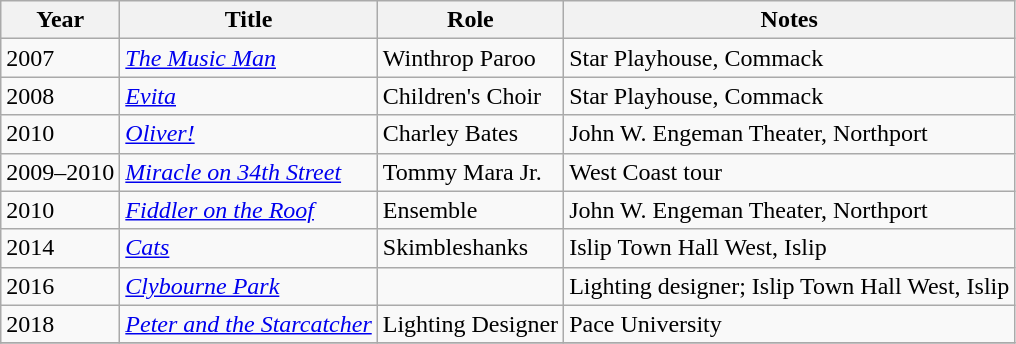<table class="wikitable sortable">
<tr>
<th>Year</th>
<th>Title</th>
<th>Role</th>
<th class="unsortable">Notes</th>
</tr>
<tr>
<td>2007</td>
<td><em><a href='#'>The Music Man</a></em></td>
<td>Winthrop Paroo</td>
<td>Star Playhouse, Commack</td>
</tr>
<tr>
<td>2008</td>
<td><em><a href='#'>Evita</a></em></td>
<td>Children's Choir</td>
<td>Star Playhouse, Commack</td>
</tr>
<tr>
<td>2010</td>
<td><em><a href='#'>Oliver!</a></em></td>
<td>Charley Bates</td>
<td>John W. Engeman Theater, Northport</td>
</tr>
<tr>
<td>2009–2010</td>
<td><em><a href='#'>Miracle on 34th Street</a></em></td>
<td>Tommy Mara Jr.</td>
<td>West Coast tour</td>
</tr>
<tr>
<td>2010</td>
<td><em><a href='#'>Fiddler on the Roof</a></em></td>
<td>Ensemble</td>
<td>John W. Engeman Theater, Northport</td>
</tr>
<tr>
<td>2014</td>
<td><em><a href='#'>Cats</a></em></td>
<td>Skimbleshanks</td>
<td>Islip Town Hall West, Islip</td>
</tr>
<tr>
<td>2016</td>
<td><em><a href='#'>Clybourne Park</a></em></td>
<td></td>
<td>Lighting designer; Islip Town Hall West, Islip</td>
</tr>
<tr>
<td>2018</td>
<td><em><a href='#'>Peter and the Starcatcher</a></em></td>
<td>Lighting Designer</td>
<td>Pace University</td>
</tr>
<tr>
</tr>
</table>
